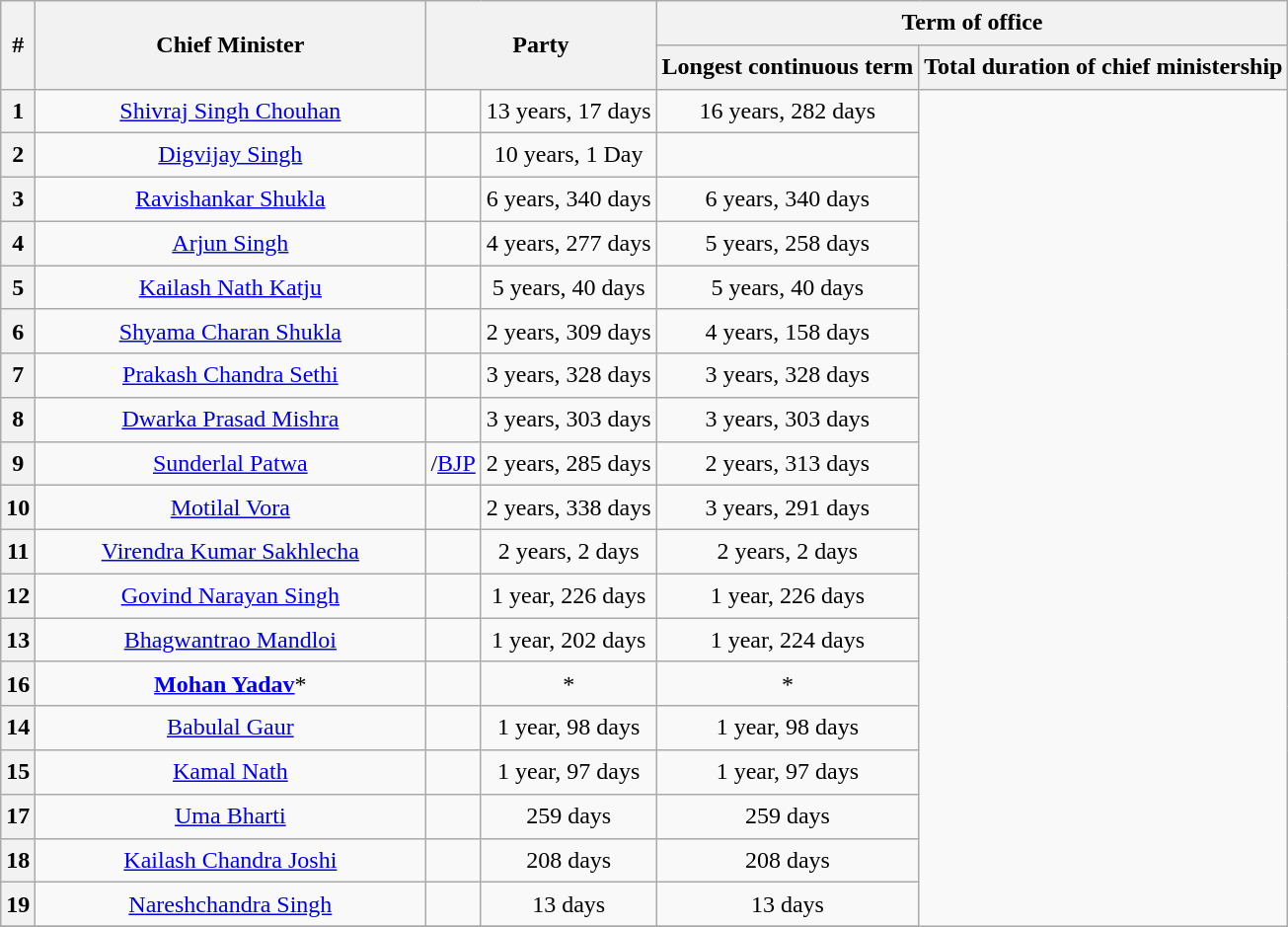<table class="wikitable sortable" style="line-height:1.4em; text-align:center">
<tr>
<th data-sort-type=number rowspan = "2">#</th>
<th rowspan="2" style="width:16em">Chief Minister</th>
<th rowspan="2" colspan=2 style="width:8em">Party</th>
<th colspan="2">Term of office</th>
</tr>
<tr>
<th>Longest continuous term</th>
<th>Total duration of chief ministership</th>
</tr>
<tr>
<th data-sort-value="1">1</th>
<td><a href='#'>Shivraj Singh Chouhan</a></td>
<td></td>
<td>13 years, 17 days</td>
<td>16 years, 282 days</td>
</tr>
<tr>
<th>2</th>
<td><a href='#'>Digvijay Singh</a></td>
<td></td>
<td>10 years, 1 Day</td>
<td></td>
</tr>
<tr>
<th data-sort-value="2">3</th>
<td><a href='#'>Ravishankar Shukla</a></td>
<td></td>
<td>6 years, 340 days</td>
<td>6 years, 340 days</td>
</tr>
<tr>
<th data-sort-value="3">4</th>
<td><a href='#'>Arjun Singh</a></td>
<td></td>
<td>4 years, 277 days</td>
<td>5 years, 258 days</td>
</tr>
<tr>
<th data-sort-value="4">5</th>
<td><a href='#'>Kailash Nath Katju</a></td>
<td></td>
<td>5 years, 40 days</td>
<td>5 years, 40 days</td>
</tr>
<tr>
<th data-sort-value="5">6</th>
<td><a href='#'>Shyama Charan Shukla</a></td>
<td></td>
<td>2 years, 309 days</td>
<td>4 years, 158 days</td>
</tr>
<tr>
<th data-sort-value="6">7</th>
<td><a href='#'>Prakash Chandra Sethi</a></td>
<td></td>
<td>3 years, 328 days</td>
<td>3 years, 328 days</td>
</tr>
<tr>
<th data-sort-value="7">8</th>
<td><a href='#'>Dwarka Prasad Mishra</a></td>
<td></td>
<td>3 years, 303 days</td>
<td>3 years, 303 days</td>
</tr>
<tr>
<th data-sort-value="8">9</th>
<td><a href='#'>Sunderlal Patwa</a></td>
<td>/<a href='#'>BJP</a></td>
<td>2 years, 285 days</td>
<td>2 years, 313 days</td>
</tr>
<tr>
<th data-sort-value="9">10</th>
<td><a href='#'>Motilal Vora</a></td>
<td></td>
<td>2 years, 338 days</td>
<td>3 years, 291 days</td>
</tr>
<tr>
<th data-sort-value="10">11</th>
<td><a href='#'>Virendra Kumar Sakhlecha</a></td>
<td></td>
<td>2 years, 2 days</td>
<td>2 years, 2 days</td>
</tr>
<tr>
<th data-sort-value="11">12</th>
<td><a href='#'>Govind Narayan Singh</a></td>
<td></td>
<td>1 year, 226 days</td>
<td>1 year, 226 days</td>
</tr>
<tr>
<th data-sort-value="12">13</th>
<td><a href='#'>Bhagwantrao Mandloi</a></td>
<td></td>
<td>1 year, 202 days</td>
<td>1 year, 224 days</td>
</tr>
<tr>
<th data-sort-value="15">16</th>
<td><strong><a href='#'>Mohan Yadav</a></strong>*</td>
<td></td>
<td><strong></strong>*</td>
<td><strong></strong>*</td>
</tr>
<tr>
<th data-sort-value="13">14</th>
<td><a href='#'>Babulal Gaur</a></td>
<td></td>
<td>1 year, 98 days</td>
<td>1 year, 98 days</td>
</tr>
<tr>
<th data-sort-value="14">15</th>
<td><a href='#'>Kamal Nath</a></td>
<td></td>
<td>1 year, 97 days</td>
<td>1 year, 97 days</td>
</tr>
<tr>
<th data-sort-value="16">17</th>
<td><a href='#'>Uma Bharti</a></td>
<td></td>
<td>259 days</td>
<td>259 days</td>
</tr>
<tr>
<th data-sort-value="17">18</th>
<td><a href='#'>Kailash Chandra Joshi</a></td>
<td></td>
<td>208 days</td>
<td>208 days</td>
</tr>
<tr>
<th data-sort-value="18">19</th>
<td><a href='#'>Nareshchandra Singh</a></td>
<td></td>
<td>13 days</td>
<td>13 days</td>
</tr>
<tr>
</tr>
</table>
